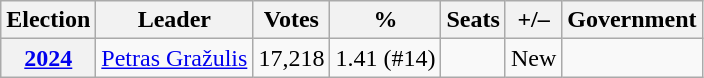<table class=wikitable style="text-align: center;">
<tr>
<th>Election</th>
<th>Leader</th>
<th>Votes</th>
<th>%</th>
<th>Seats</th>
<th>+/–</th>
<th>Government</th>
</tr>
<tr>
<th><a href='#'>2024</a></th>
<td><a href='#'>Petras Gražulis</a></td>
<td>17,218</td>
<td>1.41 (#14)</td>
<td></td>
<td>New</td>
<td></td>
</tr>
</table>
